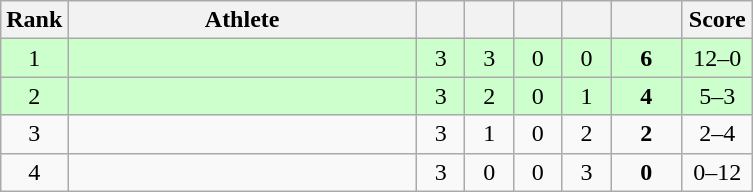<table class="wikitable" style="text-align: center;">
<tr>
<th width=25>Rank</th>
<th width=225>Athlete</th>
<th width=25></th>
<th width=25></th>
<th width=25></th>
<th width=25></th>
<th width=40></th>
<th width=40>Score</th>
</tr>
<tr bgcolor=ccffcc>
<td>1</td>
<td align=left></td>
<td>3</td>
<td>3</td>
<td>0</td>
<td>0</td>
<td><strong>6</strong></td>
<td>12–0</td>
</tr>
<tr bgcolor=ccffcc>
<td>2</td>
<td align=left></td>
<td>3</td>
<td>2</td>
<td>0</td>
<td>1</td>
<td><strong>4</strong></td>
<td>5–3</td>
</tr>
<tr>
<td>3</td>
<td align=left></td>
<td>3</td>
<td>1</td>
<td>0</td>
<td>2</td>
<td><strong>2</strong></td>
<td>2–4</td>
</tr>
<tr>
<td>4</td>
<td align=left></td>
<td>3</td>
<td>0</td>
<td>0</td>
<td>3</td>
<td><strong>0</strong></td>
<td>0–12</td>
</tr>
</table>
